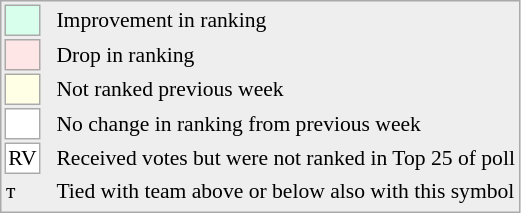<table style="font-size:90%; border:1px solid #aaa; white-space:nowrap; background:#eee;">
<tr>
<td style="background:#d8ffeb; width:20px; border:1px solid #aaa;"> </td>
<td rowspan=6> </td>
<td>Improvement in ranking</td>
</tr>
<tr>
<td style="background:#ffe6e6; width:20px; border:1px solid #aaa;"> </td>
<td>Drop in ranking</td>
</tr>
<tr>
<td style="background:#ffffe6; width:20px; border:1px solid #aaa;"> </td>
<td>Not ranked previous week</td>
</tr>
<tr>
<td style="background:#fff; width:20px; border:1px solid #aaa;"> </td>
<td>No change in ranking from previous week</td>
</tr>
<tr>
<td style="text-align:center; width:20px; border:1px solid #aaa; background:white;">RV</td>
<td>Received votes but were not ranked in Top 25 of poll</td>
</tr>
<tr>
<td>т</td>
<td>Tied with team above or below also with this symbol</td>
</tr>
<tr>
</tr>
</table>
